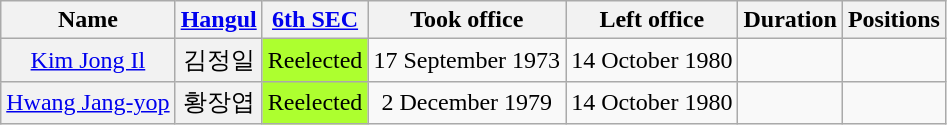<table class="wikitable sortable">
<tr>
<th>Name</th>
<th><a href='#'>Hangul</a></th>
<th><a href='#'>6th SEC</a></th>
<th>Took office</th>
<th>Left office</th>
<th>Duration</th>
<th>Positions</th>
</tr>
<tr>
<th align="center" scope="row" style="font-weight:normal;"><a href='#'>Kim Jong Il</a></th>
<th align="center" scope="row" style="font-weight:normal;">김정일</th>
<td align="center" style="background: GreenYellow">Reelected</td>
<td align="center">17 September 1973</td>
<td align="center">14 October 1980</td>
<td align="center"></td>
<td></td>
</tr>
<tr>
<th align="center" scope="row" style="font-weight:normal;"><a href='#'>Hwang Jang-yop</a></th>
<th align="center" scope="row" style="font-weight:normal;">황장엽</th>
<td align="center" style="background: GreenYellow">Reelected</td>
<td align="center">2 December 1979</td>
<td align="center">14 October 1980</td>
<td align="center"></td>
<td></td>
</tr>
</table>
